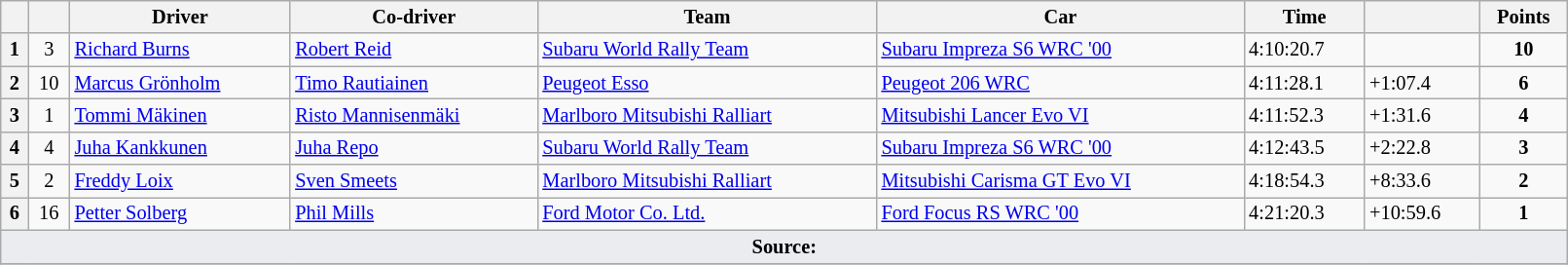<table class="wikitable" width=85% style="font-size: 85%;">
<tr>
<th></th>
<th></th>
<th>Driver</th>
<th>Co-driver</th>
<th>Team</th>
<th>Car</th>
<th>Time</th>
<th></th>
<th>Points</th>
</tr>
<tr>
<th>1</th>
<td align="center">3</td>
<td> <a href='#'>Richard Burns</a></td>
<td> <a href='#'>Robert Reid</a></td>
<td> <a href='#'>Subaru World Rally Team</a></td>
<td><a href='#'>Subaru Impreza S6 WRC '00</a></td>
<td>4:10:20.7</td>
<td></td>
<td align="center"><strong>10</strong></td>
</tr>
<tr>
<th>2</th>
<td align="center">10</td>
<td> <a href='#'>Marcus Grönholm</a></td>
<td> <a href='#'>Timo Rautiainen</a></td>
<td> <a href='#'>Peugeot Esso</a></td>
<td><a href='#'>Peugeot 206 WRC</a></td>
<td>4:11:28.1</td>
<td>+1:07.4</td>
<td align="center"><strong>6</strong></td>
</tr>
<tr>
<th>3</th>
<td align="center">1</td>
<td> <a href='#'>Tommi Mäkinen</a></td>
<td> <a href='#'>Risto Mannisenmäki</a></td>
<td> <a href='#'>Marlboro Mitsubishi Ralliart</a></td>
<td><a href='#'>Mitsubishi Lancer Evo VI</a></td>
<td>4:11:52.3</td>
<td>+1:31.6</td>
<td align="center"><strong>4</strong></td>
</tr>
<tr>
<th>4</th>
<td align="center">4</td>
<td> <a href='#'>Juha Kankkunen</a></td>
<td> <a href='#'>Juha Repo</a></td>
<td> <a href='#'>Subaru World Rally Team</a></td>
<td><a href='#'>Subaru Impreza S6 WRC '00</a></td>
<td>4:12:43.5</td>
<td>+2:22.8</td>
<td align="center"><strong>3</strong></td>
</tr>
<tr>
<th>5</th>
<td align="center">2</td>
<td> <a href='#'>Freddy Loix</a></td>
<td> <a href='#'>Sven Smeets</a></td>
<td> <a href='#'>Marlboro Mitsubishi Ralliart</a></td>
<td><a href='#'>Mitsubishi Carisma GT Evo VI</a></td>
<td>4:18:54.3</td>
<td>+8:33.6</td>
<td align="center"><strong>2</strong></td>
</tr>
<tr>
<th>6</th>
<td align="center">16</td>
<td> <a href='#'>Petter Solberg</a></td>
<td> <a href='#'>Phil Mills</a></td>
<td> <a href='#'>Ford Motor Co. Ltd.</a></td>
<td><a href='#'>Ford Focus RS WRC '00</a></td>
<td>4:21:20.3</td>
<td>+10:59.6</td>
<td align="center"><strong>1</strong></td>
</tr>
<tr>
<td style="background-color:#EAECF0; text-align:center" colspan="9"><strong>Source:</strong></td>
</tr>
<tr>
</tr>
</table>
